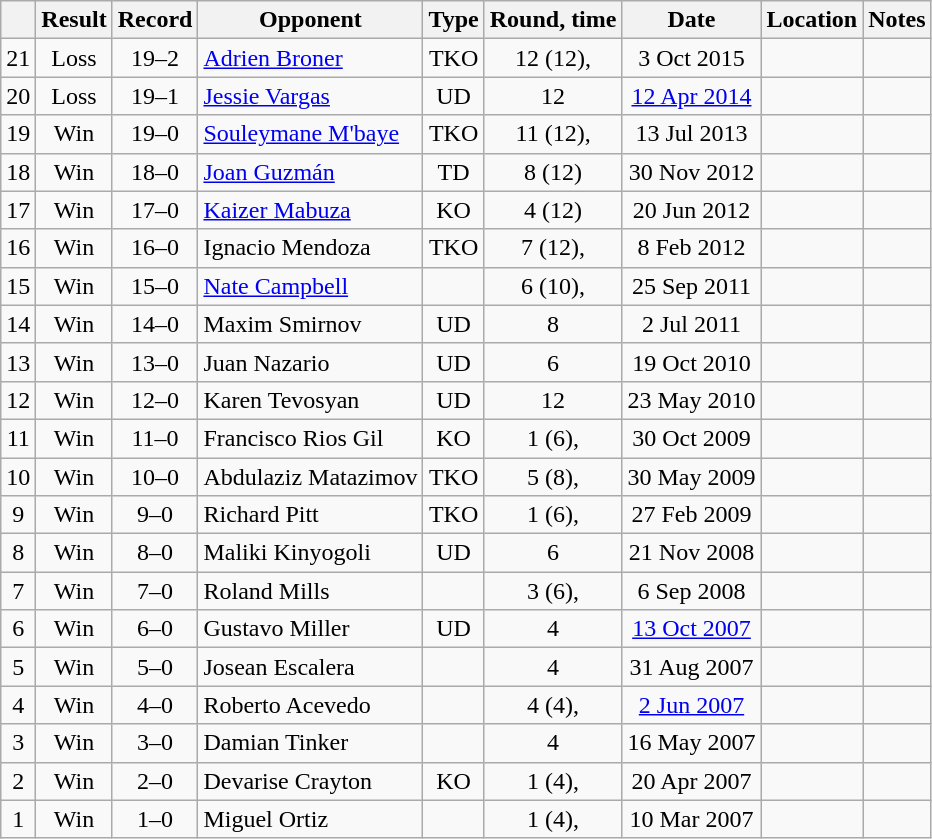<table class="wikitable" style="text-align:center">
<tr>
<th></th>
<th>Result</th>
<th>Record</th>
<th>Opponent</th>
<th>Type</th>
<th>Round, time</th>
<th>Date</th>
<th>Location</th>
<th>Notes</th>
</tr>
<tr>
<td>21</td>
<td>Loss</td>
<td>19–2</td>
<td style="text-align:left;"> <a href='#'>Adrien Broner</a></td>
<td>TKO</td>
<td>12 (12), </td>
<td>3 Oct 2015</td>
<td style="text-align:left;"> </td>
<td style="text-align:left;"></td>
</tr>
<tr>
<td>20</td>
<td>Loss</td>
<td>19–1</td>
<td style="text-align:left;"> <a href='#'>Jessie Vargas</a></td>
<td>UD</td>
<td>12</td>
<td><a href='#'>12 Apr 2014</a></td>
<td style="text-align:left;"> </td>
<td style="text-align:left;"></td>
</tr>
<tr>
<td>19</td>
<td>Win</td>
<td>19–0</td>
<td style="text-align:left;"> <a href='#'>Souleymane M'baye</a></td>
<td>TKO</td>
<td>11 (12), </td>
<td>13 Jul 2013</td>
<td style="text-align:left;"> </td>
<td style="text-align:left;"></td>
</tr>
<tr>
<td>18</td>
<td>Win</td>
<td>18–0</td>
<td style="text-align:left;"> <a href='#'>Joan Guzmán</a></td>
<td>TD</td>
<td>8 (12)</td>
<td>30 Nov 2012</td>
<td style="text-align:left;"> </td>
<td style="text-align:left;"></td>
</tr>
<tr>
<td>17</td>
<td>Win</td>
<td>17–0</td>
<td style="text-align:left;"> <a href='#'>Kaizer Mabuza</a></td>
<td>KO</td>
<td>4 (12) </td>
<td>20 Jun 2012</td>
<td style="text-align:left;"> </td>
<td style="text-align:left;"></td>
</tr>
<tr>
<td>16</td>
<td>Win</td>
<td>16–0</td>
<td style="text-align:left;"> Ignacio Mendoza</td>
<td>TKO</td>
<td>7 (12), </td>
<td>8 Feb 2012</td>
<td style="text-align:left;"> </td>
<td style="text-align:left;"></td>
</tr>
<tr>
<td>15</td>
<td>Win</td>
<td>15–0</td>
<td style="text-align:left;"> <a href='#'>Nate Campbell</a></td>
<td></td>
<td>6 (10), </td>
<td>25 Sep 2011</td>
<td style="text-align:left;"> </td>
<td style="text-align:left;"></td>
</tr>
<tr>
<td>14</td>
<td>Win</td>
<td>14–0</td>
<td style="text-align:left;"> Maxim Smirnov</td>
<td>UD</td>
<td>8</td>
<td>2 Jul 2011</td>
<td style="text-align:left;"> </td>
<td></td>
</tr>
<tr>
<td>13</td>
<td>Win</td>
<td>13–0</td>
<td style="text-align:left;"> Juan Nazario</td>
<td>UD</td>
<td>6</td>
<td>19 Oct 2010</td>
<td style="text-align:left;"> </td>
<td></td>
</tr>
<tr>
<td>12</td>
<td>Win</td>
<td>12–0</td>
<td style="text-align:left;"> Karen Tevosyan</td>
<td>UD</td>
<td>12</td>
<td>23 May 2010</td>
<td style="text-align:left;"> </td>
<td style="text-align:left;"></td>
</tr>
<tr>
<td>11</td>
<td>Win</td>
<td>11–0</td>
<td style="text-align:left;"> Francisco Rios Gil</td>
<td>KO</td>
<td>1 (6), </td>
<td>30 Oct 2009</td>
<td style="text-align:left;"> </td>
<td></td>
</tr>
<tr>
<td>10</td>
<td>Win</td>
<td>10–0</td>
<td style="text-align:left;"> Abdulaziz Matazimov</td>
<td>TKO</td>
<td>5 (8), </td>
<td>30 May 2009</td>
<td style="text-align:left;"> </td>
<td></td>
</tr>
<tr>
<td>9</td>
<td>Win</td>
<td>9–0</td>
<td style="text-align:left;"> Richard Pitt</td>
<td>TKO</td>
<td>1 (6), </td>
<td>27 Feb 2009</td>
<td style="text-align:left;"> </td>
<td></td>
</tr>
<tr>
<td>8</td>
<td>Win</td>
<td>8–0</td>
<td style="text-align:left;"> Maliki Kinyogoli</td>
<td>UD</td>
<td>6</td>
<td>21 Nov 2008</td>
<td style="text-align:left;"> </td>
<td></td>
</tr>
<tr>
<td>7</td>
<td>Win</td>
<td>7–0</td>
<td style="text-align:left;"> Roland Mills</td>
<td></td>
<td>3 (6), </td>
<td>6 Sep 2008</td>
<td style="text-align:left;"> </td>
<td></td>
</tr>
<tr>
<td>6</td>
<td>Win</td>
<td>6–0</td>
<td style="text-align:left;"> Gustavo Miller</td>
<td>UD</td>
<td>4</td>
<td><a href='#'>13 Oct 2007</a></td>
<td style="text-align:left;"> </td>
<td></td>
</tr>
<tr>
<td>5</td>
<td>Win</td>
<td>5–0</td>
<td style="text-align:left;"> Josean Escalera</td>
<td></td>
<td>4</td>
<td>31 Aug 2007</td>
<td style="text-align:left;"> </td>
<td></td>
</tr>
<tr>
<td>4</td>
<td>Win</td>
<td>4–0</td>
<td style="text-align:left;"> Roberto Acevedo</td>
<td></td>
<td>4 (4), </td>
<td><a href='#'>2 Jun 2007</a></td>
<td style="text-align:left;"> </td>
<td style="text-align:left;"></td>
</tr>
<tr>
<td>3</td>
<td>Win</td>
<td>3–0</td>
<td style="text-align:left;"> Damian Tinker</td>
<td></td>
<td>4</td>
<td>16 May 2007</td>
<td style="text-align:left;"> </td>
<td></td>
</tr>
<tr>
<td>2</td>
<td>Win</td>
<td>2–0</td>
<td style="text-align:left;"> Devarise Crayton</td>
<td>KO</td>
<td>1 (4), </td>
<td>20 Apr 2007</td>
<td style="text-align:left;"> </td>
<td></td>
</tr>
<tr>
<td>1</td>
<td>Win</td>
<td>1–0</td>
<td style="text-align:left;"> Miguel Ortiz</td>
<td></td>
<td>1 (4), </td>
<td>10 Mar 2007</td>
<td style="text-align:left;"> </td>
<td></td>
</tr>
</table>
